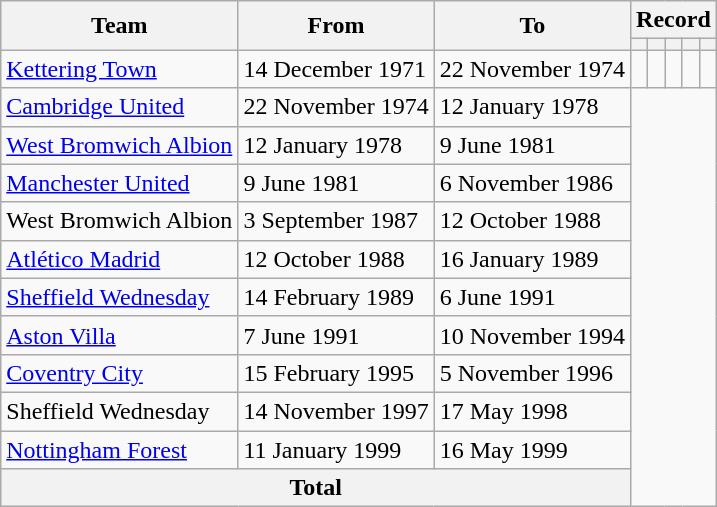<table class=wikitable style="text-align: center">
<tr>
<th rowspan=2>Team</th>
<th rowspan=2>From</th>
<th rowspan=2>To</th>
<th colspan=5>Record</th>
</tr>
<tr>
<th></th>
<th></th>
<th></th>
<th></th>
<th></th>
</tr>
<tr>
<td align=left><a href='#'>Kettering Town</a></td>
<td align=left>14 December 1971</td>
<td align=left>22 November 1974</td>
<td></td>
<td></td>
<td></td>
<td></td>
<td></td>
</tr>
<tr>
<td align=left><a href='#'>Cambridge United</a></td>
<td align=left>22 November 1974</td>
<td align=left>12 January 1978<br></td>
</tr>
<tr>
<td align=left><a href='#'>West Bromwich Albion</a></td>
<td align=left>12 January 1978</td>
<td align=left>9 June 1981<br></td>
</tr>
<tr>
<td align=left><a href='#'>Manchester United</a></td>
<td align=left>9 June 1981</td>
<td align=left>6 November 1986<br></td>
</tr>
<tr>
<td align=left>West Bromwich Albion</td>
<td align=left>3 September 1987</td>
<td align=left>12 October 1988<br></td>
</tr>
<tr>
<td align=left><a href='#'>Atlético Madrid</a></td>
<td align=left>12 October 1988</td>
<td align=left>16 January 1989<br></td>
</tr>
<tr>
<td align=left><a href='#'>Sheffield Wednesday</a></td>
<td align=left>14 February 1989</td>
<td align=left>6 June 1991<br></td>
</tr>
<tr>
<td align=left><a href='#'>Aston Villa</a></td>
<td align=left>7 June 1991</td>
<td align=left>10 November 1994<br></td>
</tr>
<tr>
<td align=left><a href='#'>Coventry City</a></td>
<td align=left>15 February 1995</td>
<td align=left>5 November 1996<br></td>
</tr>
<tr>
<td align=left>Sheffield Wednesday</td>
<td align=left>14 November 1997</td>
<td align=left>17 May 1998<br></td>
</tr>
<tr>
<td align=left><a href='#'>Nottingham Forest</a></td>
<td align=left>11 January 1999</td>
<td align=left>16 May 1999<br></td>
</tr>
<tr>
<th colspan=3>Total<br></th>
</tr>
</table>
